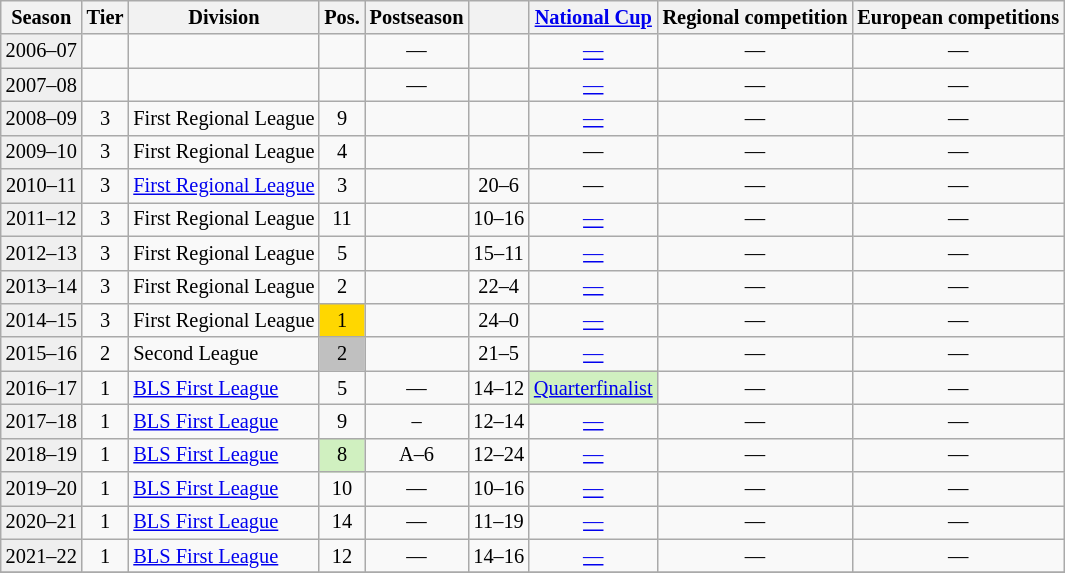<table class="wikitable" style="font-size:85%; text-align:center">
<tr>
<th>Season</th>
<th>Tier</th>
<th>Division</th>
<th>Pos.</th>
<th>Postseason</th>
<th></th>
<th><a href='#'>National Cup</a></th>
<th colspan=3>Regional competition</th>
<th colspan=3>European competitions</th>
</tr>
<tr>
<td bgcolor=#efefef>2006–07</td>
<td></td>
<td align=left></td>
<td></td>
<td>—</td>
<td></td>
<td><a href='#'>—</a></td>
<td colspan=3>—</td>
<td colspan=3>—</td>
</tr>
<tr>
<td bgcolor=#efefef>2007–08</td>
<td></td>
<td align=left></td>
<td></td>
<td>—</td>
<td></td>
<td><a href='#'>—</a></td>
<td colspan=3>—</td>
<td colspan=3>—</td>
</tr>
<tr>
<td bgcolor=#efefef>2008–09</td>
<td>3</td>
<td align=left>First Regional League</td>
<td>9</td>
<td></td>
<td></td>
<td><a href='#'>—</a></td>
<td colspan=3>—</td>
<td colspan=3>—</td>
</tr>
<tr>
<td bgcolor=#efefef>2009–10</td>
<td>3</td>
<td align=left>First Regional League</td>
<td>4</td>
<td></td>
<td></td>
<td>—</td>
<td colspan=3>—</td>
<td colspan=3>—</td>
</tr>
<tr>
<td bgcolor=#efefef>2010–11</td>
<td>3</td>
<td align=left><a href='#'>First Regional League</a></td>
<td>3</td>
<td></td>
<td>20–6</td>
<td>—</td>
<td colspan=3>—</td>
<td colspan=3>—</td>
</tr>
<tr>
<td bgcolor=#efefef>2011–12</td>
<td>3</td>
<td align=left>First Regional League</td>
<td>11</td>
<td></td>
<td>10–16</td>
<td><a href='#'>—</a></td>
<td colspan=3>—</td>
<td colspan=3>—</td>
</tr>
<tr>
<td bgcolor=#efefef>2012–13</td>
<td>3</td>
<td align=left>First Regional League</td>
<td>5</td>
<td></td>
<td>15–11</td>
<td><a href='#'>—</a></td>
<td colspan=3>—</td>
<td colspan=3>—</td>
</tr>
<tr>
<td bgcolor=#efefef>2013–14</td>
<td>3</td>
<td align=left>First Regional League</td>
<td>2</td>
<td></td>
<td>22–4</td>
<td><a href='#'>—</a></td>
<td colspan=3>—</td>
<td colspan=3>—</td>
</tr>
<tr>
<td bgcolor=#efefef>2014–15</td>
<td>3</td>
<td align=left>First Regional League</td>
<td bgcolor=gold>1</td>
<td></td>
<td>24–0</td>
<td><a href='#'>—</a></td>
<td colspan=3>—</td>
<td colspan=3>—</td>
</tr>
<tr>
<td bgcolor=#efefef>2015–16</td>
<td>2</td>
<td align=left>Second League</td>
<td bgcolor=silver>2</td>
<td></td>
<td>21–5</td>
<td><a href='#'>—</a></td>
<td colspan=3>—</td>
<td colspan=3>—</td>
</tr>
<tr>
<td bgcolor=#efefef>2016–17</td>
<td>1</td>
<td align=left><a href='#'>BLS First League</a></td>
<td>5</td>
<td>—</td>
<td>14–12</td>
<td align=left bgcolor=#D0F0C0><a href='#'>Quarterfinalist</a></td>
<td colspan=3>—</td>
<td colspan=3>—</td>
</tr>
<tr>
<td bgcolor=#efefef>2017–18</td>
<td>1</td>
<td align=left><a href='#'>BLS First League</a></td>
<td>9</td>
<td>–</td>
<td>12–14</td>
<td><a href='#'>—</a></td>
<td colspan=3>—</td>
<td colspan=3>—</td>
</tr>
<tr>
<td bgcolor=#efefef>2018–19</td>
<td>1</td>
<td align=left><a href='#'>BLS First League</a></td>
<td bgcolor=#D0F0C0>8</td>
<td> A–6</td>
<td>12–24</td>
<td><a href='#'>—</a></td>
<td colspan=3>—</td>
<td colspan=3>—</td>
</tr>
<tr>
<td bgcolor=#efefef>2019–20</td>
<td>1</td>
<td align=left><a href='#'>BLS First League</a></td>
<td>10</td>
<td>—</td>
<td>10–16</td>
<td><a href='#'>—</a></td>
<td colspan=3>—</td>
<td colspan=3>—</td>
</tr>
<tr>
<td bgcolor=#efefef>2020–21</td>
<td>1</td>
<td align=left><a href='#'>BLS First League</a></td>
<td>14</td>
<td>—</td>
<td>11–19</td>
<td><a href='#'>—</a></td>
<td colspan=3>—</td>
<td colspan=3>—</td>
</tr>
<tr>
<td bgcolor=#efefef>2021–22</td>
<td>1</td>
<td align=left><a href='#'>BLS First League</a></td>
<td>12</td>
<td>—</td>
<td>14–16</td>
<td><a href='#'>—</a></td>
<td colspan=3>—</td>
<td colspan=3>—</td>
</tr>
<tr>
</tr>
</table>
